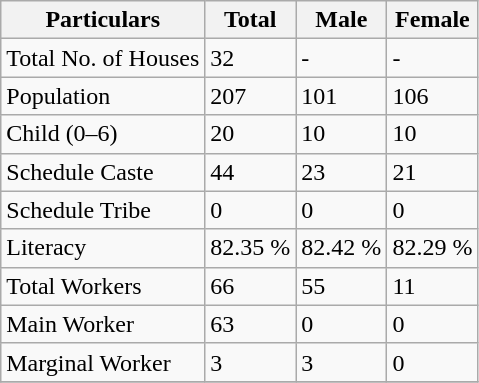<table class="wikitable sortable">
<tr>
<th>Particulars</th>
<th>Total</th>
<th>Male</th>
<th>Female</th>
</tr>
<tr>
<td>Total No. of Houses</td>
<td>32</td>
<td>-</td>
<td>-</td>
</tr>
<tr>
<td>Population</td>
<td>207</td>
<td>101</td>
<td>106</td>
</tr>
<tr>
<td>Child (0–6)</td>
<td>20</td>
<td>10</td>
<td>10</td>
</tr>
<tr>
<td>Schedule Caste</td>
<td>44</td>
<td>23</td>
<td>21</td>
</tr>
<tr>
<td>Schedule Tribe</td>
<td>0</td>
<td>0</td>
<td>0</td>
</tr>
<tr>
<td>Literacy</td>
<td>82.35 %</td>
<td>82.42 %</td>
<td>82.29 %</td>
</tr>
<tr>
<td>Total Workers</td>
<td>66</td>
<td>55</td>
<td>11</td>
</tr>
<tr>
<td>Main Worker</td>
<td>63</td>
<td>0</td>
<td>0</td>
</tr>
<tr>
<td>Marginal Worker</td>
<td>3</td>
<td>3</td>
<td>0</td>
</tr>
<tr>
</tr>
</table>
